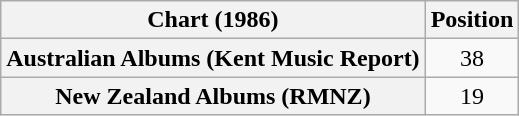<table class="wikitable plainrowheaders" style="text-align:center">
<tr>
<th scope="col">Chart (1986)</th>
<th scope="col">Position</th>
</tr>
<tr>
<th scope="row">Australian Albums (Kent Music Report)</th>
<td>38</td>
</tr>
<tr>
<th scope="row">New Zealand Albums (RMNZ)</th>
<td>19</td>
</tr>
</table>
